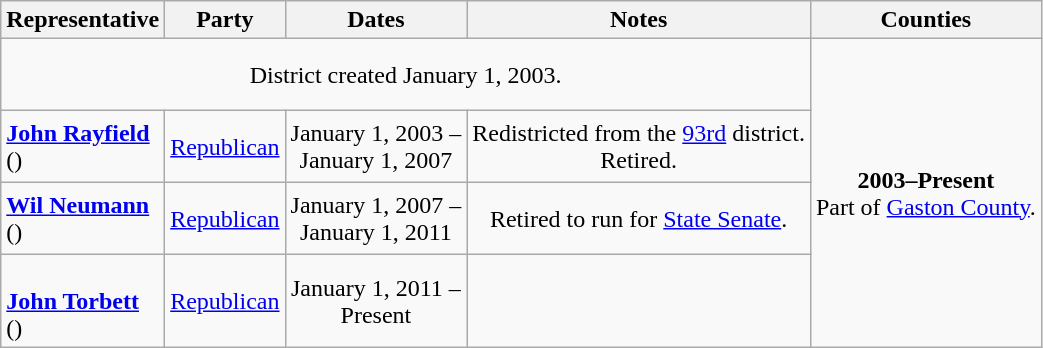<table class=wikitable style="text-align:center">
<tr>
<th>Representative</th>
<th>Party</th>
<th>Dates</th>
<th>Notes</th>
<th>Counties</th>
</tr>
<tr style="height:3em">
<td colspan=4>District created January 1, 2003.</td>
<td rowspan=4><strong>2003–Present</strong> <br> Part of <a href='#'>Gaston County</a>.</td>
</tr>
<tr style="height:3em">
<td align=left><strong><a href='#'>John Rayfield</a></strong><br>()</td>
<td><a href='#'>Republican</a></td>
<td nowrap>January 1, 2003 – <br> January 1, 2007</td>
<td>Redistricted from the <a href='#'>93rd</a> district. <br> Retired.</td>
</tr>
<tr style="height:3em">
<td align=left><strong><a href='#'>Wil Neumann</a></strong><br>()</td>
<td><a href='#'>Republican</a></td>
<td nowrap>January 1, 2007 – <br> January 1, 2011</td>
<td>Retired to run for <a href='#'>State Senate</a>.</td>
</tr>
<tr style="height:3em">
<td align=left><br><strong><a href='#'>John Torbett</a></strong><br>()</td>
<td><a href='#'>Republican</a></td>
<td nowrap>January 1, 2011 – <br> Present</td>
<td></td>
</tr>
</table>
